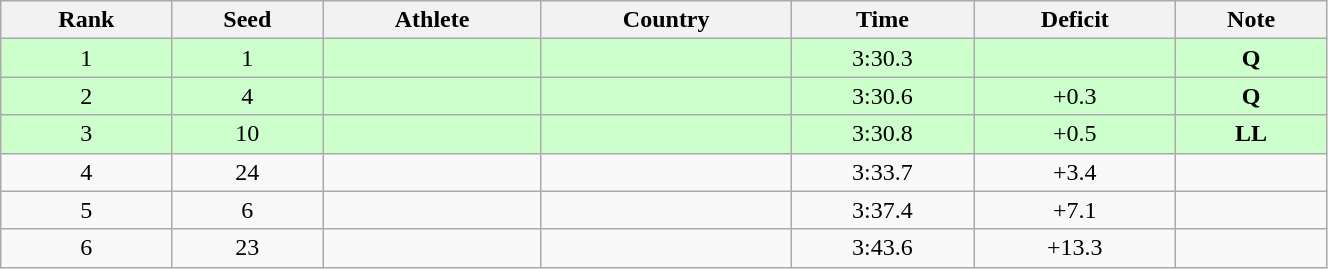<table class="wikitable sortable" style="text-align:center" width=70%>
<tr>
<th>Rank</th>
<th>Seed</th>
<th>Athlete</th>
<th>Country</th>
<th>Time</th>
<th>Deficit</th>
<th>Note</th>
</tr>
<tr bgcolor=ccffcc>
<td>1</td>
<td>1</td>
<td align=left></td>
<td align=left></td>
<td>3:30.3</td>
<td></td>
<td><strong>Q</strong></td>
</tr>
<tr bgcolor=ccffcc>
<td>2</td>
<td>4</td>
<td align=left></td>
<td align=left></td>
<td>3:30.6</td>
<td>+0.3</td>
<td><strong>Q</strong></td>
</tr>
<tr bgcolor=ccffcc>
<td>3</td>
<td>10</td>
<td align=left></td>
<td align=left></td>
<td>3:30.8</td>
<td>+0.5</td>
<td><strong>LL</strong></td>
</tr>
<tr>
<td>4</td>
<td>24</td>
<td align=left></td>
<td align=left></td>
<td>3:33.7</td>
<td>+3.4</td>
<td></td>
</tr>
<tr>
<td>5</td>
<td>6</td>
<td align=left></td>
<td align=left></td>
<td>3:37.4</td>
<td>+7.1</td>
<td></td>
</tr>
<tr>
<td>6</td>
<td>23</td>
<td align=left></td>
<td align=left></td>
<td>3:43.6</td>
<td>+13.3</td>
<td></td>
</tr>
</table>
